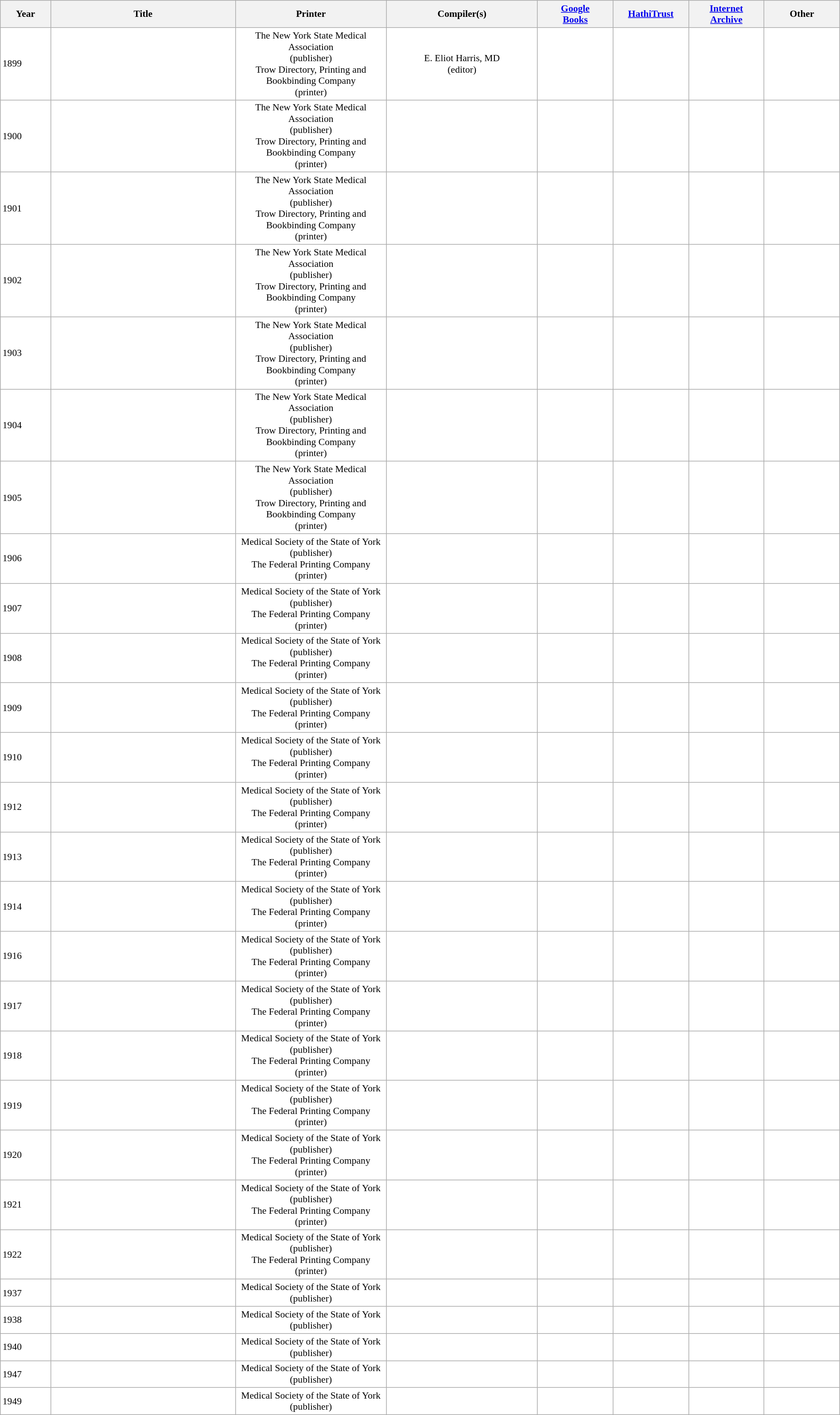<table class="wikitable collapsible sortable" border="0" cellpadding="1" style="color:black; background-color: #FFFFFF; font-size: 90%; width:100%">
<tr>
<th>Year</th>
<th>Title</th>
<th>Printer</th>
<th>Compiler(s)</th>
<th><a href='#'>Google<br>Books</a></th>
<th><a href='#'>HathiTrust</a></th>
<th><a href='#'>Internet<br>Archive</a></th>
<th>Other</th>
</tr>
<tr>
<td width="6%">1899</td>
<td width="22%" data-sort-value="medical directory 1899"></td>
<td style="text-align:center" width="18%" data-sort-value="new york state medical 1899">The New York State Medical Association<br>(publisher)<br>Trow Directory, Printing and Bookbinding Company<br>(printer)</td>
<td style="text-align:center" width="18%">E. Eliot Harris, MD<br>(editor)</td>
<td style="text-align:center" width="9%"></td>
<td style="text-align:center" width="9%"></td>
<td style="text-align:center" width="9%" data-sort-value="internet archive 1899"></td>
<td style="text-align:center" width="9%"></td>
</tr>
<tr>
<td width="6%">1900</td>
<td width="22%" data-sort-value="medical directory 1900"></td>
<td style="text-align:center" width="18%" data-sort-value="new york state medical 1900">The New York State Medical Association<br>(publisher)<br>Trow Directory, Printing and Bookbinding Company<br>(printer)</td>
<td style="text-align:center" width="18%"></td>
<td style="text-align:center" width="9%" data-sort-value="google books 1900"></td>
<td style="text-align:center" width="9%"></td>
<td style="text-align:center" width="9%" data-sort-value="internet archive 1900"></td>
<td style="text-align:center" width="9%"></td>
</tr>
<tr>
<td width="6%">1901</td>
<td width="22%" data-sort-value="medical directory 1901"></td>
<td style="text-align:center" width="18%" data-sort-value="new york state medical 1901">The New York State Medical Association<br>(publisher)<br>Trow Directory, Printing and Bookbinding Company<br>(printer)</td>
<td style="text-align:center" width="18%"></td>
<td style="text-align:center" width="9%" data-sort-value="google books 1901"></td>
<td style="text-align:center" width="9%"></td>
<td style="text-align:center" width="9%" data-sort-value="internet archive 1901"></td>
<td style="text-align:center" width="9%"></td>
</tr>
<tr>
<td width="6%">1902</td>
<td width="22%" data-sort-value="medical directory 1902"></td>
<td style="text-align:center" width="18%" data-sort-value="new york state medical 1902">The New York State Medical Association<br>(publisher)<br>Trow Directory, Printing and Bookbinding Company<br>(printer)</td>
<td style="text-align:center" width="18%"></td>
<td style="text-align:center" width="9%" data-sort-value="google books 1902"></td>
<td style="text-align:center" width="9%"></td>
<td style="text-align:center" width="9%" data-sort-value="internet archive 1902"></td>
<td style="text-align:center" width="9%"></td>
</tr>
<tr>
<td width="6%">1903</td>
<td width="22%" data-sort-value="medical directory 1903"></td>
<td style="text-align:center" width="18%" data-sort-value="new york state medical 1903">The New York State Medical Association<br>(publisher)<br>Trow Directory, Printing and Bookbinding Company<br>(printer)</td>
<td style="text-align:center" width="18%"></td>
<td style="text-align:center" width="9%"></td>
<td style="text-align:center" width="9%"></td>
<td style="text-align:center" width="9%" data-sort-value="internet archive 1903"></td>
<td style="text-align:center" width="9%"></td>
</tr>
<tr>
<td width="6%">1904</td>
<td width="22%" data-sort-value="medical directory 1904"></td>
<td style="text-align:center" width="18%" data-sort-value="medical society 1904">The New York State Medical Association<br>(publisher)<br>Trow Directory, Printing and Bookbinding Company<br>(printer)</td>
<td style="text-align:center" width="18%"></td>
<td style="text-align:center" width="9%"></td>
<td style="text-align:center" width="9%"></td>
<td style="text-align:center" width="9%" data-sort-value="internet archive 1904"></td>
<td style="text-align:center" width="9%"></td>
</tr>
<tr>
<td width="6%">1905</td>
<td width="22%" data-sort-value="medical directory 1905"></td>
<td style="text-align:center" width="18%" data-sort-value="medical society 1905">The New York State Medical Association<br>(publisher)<br>Trow Directory, Printing and Bookbinding Company<br>(printer)</td>
<td style="text-align:center" width="18%"></td>
<td style="text-align:center" width="9%"></td>
<td style="text-align:center" width="9%"></td>
<td style="text-align:center" width="9%" data-sort-value="internet archive 1905"></td>
<td style="text-align:center" width="9%"></td>
</tr>
<tr>
<td width="6%">1906</td>
<td width="22%" data-sort-value="medical directory 1906"></td>
<td style="text-align:center" width="18%" data-sort-value="medical society 1906">Medical Society of the State of York<br>(publisher)<br>The Federal Printing Company<br>(printer)</td>
<td style="text-align:center" width="18%"></td>
<td style="text-align:center" width="9%"></td>
<td style="text-align:center" width="9%"></td>
<td style="text-align:center" width="9%" data-sort-value="internet archive 1906"><br></td>
<td style="text-align:center" width="9%"></td>
</tr>
<tr>
<td width="6%">1907</td>
<td width="22%" data-sort-value="medical directory 1907"></td>
<td style="text-align:center" width="18%" data-sort-value="medical society 1907">Medical Society of the State of York<br>(publisher)<br>The Federal Printing Company<br>(printer)</td>
<td style="text-align:center" width="18%"></td>
<td style="text-align:center" width="9%"></td>
<td style="text-align:center" width="9%"></td>
<td style="text-align:center" width="9%" data-sort-value="internet archive 1907"><br></td>
<td style="text-align:center" width="9%"></td>
</tr>
<tr>
<td width="6%">1908</td>
<td width="22%" data-sort-value="medical directory 1908"></td>
<td style="text-align:center" width="18%" data-sort-value="medical society 1908">Medical Society of the State of York<br>(publisher)<br>The Federal Printing Company<br>(printer)</td>
<td style="text-align:center" width="18%"></td>
<td style="text-align:center" width="9%"></td>
<td style="text-align:center" width="9%"></td>
<td style="text-align:center" width="9%" data-sort-value="internet archive 1908"></td>
<td style="text-align:center" width="9%"></td>
</tr>
<tr>
<td width="6%">1909</td>
<td width="22%" data-sort-value="medical directory 1909"></td>
<td style="text-align:center" width="18%" data-sort-value="medical society 1909">Medical Society of the State of York<br>(publisher)<br>The Federal Printing Company<br>(printer)</td>
<td style="text-align:center" width="18%"></td>
<td style="text-align:center" width="9%" data-sort-value="google books 1909"></td>
<td style="text-align:center" width="9%"></td>
<td style="text-align:center" width="9%" data-sort-value="internet archive 1909"></td>
<td style="text-align:center" width="9%"></td>
</tr>
<tr>
<td width="6%">1910</td>
<td width="22%" data-sort-value="medical directory 1910"></td>
<td style="text-align:center" width="18%" data-sort-value="medical society 1910">Medical Society of the State of York<br>(publisher)<br>The Federal Printing Company<br>(printer)</td>
<td style="text-align:center" width="18%"></td>
<td style="text-align:center" width="9%" data-sort-value="google books 1910"></td>
<td style="text-align:center" width="9%"></td>
<td style="text-align:center" width="9%" data-sort-value="internet archive 1910"><br></td>
<td style="text-align:center" width="9%"></td>
</tr>
<tr>
<td width="6%">1912</td>
<td width="22%" data-sort-value="medical directory 1912"></td>
<td style="text-align:center" width="18%" data-sort-value="medical society 1912">Medical Society of the State of York<br>(publisher)<br>The Federal Printing Company<br>(printer)</td>
<td style="text-align:center" width="18%"></td>
<td style="text-align:center" width="9%"></td>
<td style="text-align:center" width="9%"></td>
<td style="text-align:center" width="9%" data-sort-value="internet archive 1912"></td>
<td style="text-align:center" width="9%"></td>
</tr>
<tr>
<td width="6%">1913</td>
<td width="22%" data-sort-value="medical directory 1913"></td>
<td style="text-align:center" width="18%" data-sort-value="medical society 1913">Medical Society of the State of York<br>(publisher)<br>The Federal Printing Company<br>(printer)</td>
<td style="text-align:center" width="18%"></td>
<td style="text-align:center" width="9%"></td>
<td style="text-align:center" width="9%"></td>
<td style="text-align:center" width="9%" data-sort-value="internet archive 1913"></td>
<td style="text-align:center" width="9%"></td>
</tr>
<tr>
<td width="6%">1914</td>
<td width="22%" data-sort-value="medical directory 1914"></td>
<td style="text-align:center" width="18%" data-sort-value="medical society 1914">Medical Society of the State of York<br>(publisher)<br>The Federal Printing Company<br>(printer)</td>
<td style="text-align:center" width="18%"></td>
<td style="text-align:center" width="9%"></td>
<td style="text-align:center" width="9%"></td>
<td style="text-align:center" width="9%" data-sort-value="internet archive 1914"></td>
<td style="text-align:center" width="9%"></td>
</tr>
<tr>
<td width="6%">1916</td>
<td width="22%" data-sort-value="medical directory 1916"></td>
<td style="text-align:center" width="18%" data-sort-value="medical society 1916">Medical Society of the State of York<br>(publisher)<br>The Federal Printing Company<br>(printer)</td>
<td style="text-align:center" width="18%"></td>
<td style="text-align:center" width="9%"></td>
<td style="text-align:center" width="9%"></td>
<td style="text-align:center" width="9%" data-sort-value="internet archive 1916"><br></td>
<td style="text-align:center" width="9%"></td>
</tr>
<tr>
<td width="6%">1917</td>
<td width="22%" data-sort-value="medical directory 1917"></td>
<td style="text-align:center" width="18%" data-sort-value="medical society 1917">Medical Society of the State of York<br>(publisher)<br>The Federal Printing Company<br>(printer)</td>
<td style="text-align:center" width="18%"></td>
<td style="text-align:center" width="9%"></td>
<td style="text-align:center" width="9%"></td>
<td style="text-align:center" width="9%" data-sort-value="internet archive 1917"></td>
<td style="text-align:center" width="9%"></td>
</tr>
<tr>
<td width="6%">1918</td>
<td width="22%" data-sort-value="medical directory 1918"></td>
<td style="text-align:center" width="18%" data-sort-value="medical society 1918">Medical Society of the State of York<br>(publisher)<br>The Federal Printing Company<br>(printer)</td>
<td style="text-align:center" width="18%"></td>
<td style="text-align:center" width="9%"></td>
<td style="text-align:center" width="9%"></td>
<td style="text-align:center" width="9%" data-sort-value="internet archive 1918"></td>
<td style="text-align:center" width="9%"></td>
</tr>
<tr>
<td width="6%">1919</td>
<td width="22%" data-sort-value="medical directory 1919"></td>
<td style="text-align:center" width="18%" data-sort-value="medical society 1919">Medical Society of the State of York<br>(publisher)<br>The Federal Printing Company<br>(printer)</td>
<td style="text-align:center" width="18%"></td>
<td style="text-align:center" width="9%"></td>
<td style="text-align:center" width="9%"></td>
<td style="text-align:center" width="9%" data-sort-value="internet archive 1919"></td>
<td style="text-align:center" width="9%"></td>
</tr>
<tr>
<td width="6%">1920</td>
<td width="22%" data-sort-value="medical directory 1920"></td>
<td style="text-align:center" width="18%" data-sort-value="medical society 1920">Medical Society of the State of York<br>(publisher)<br>The Federal Printing Company<br>(printer)</td>
<td style="text-align:center" width="18%"></td>
<td style="text-align:center" width="9%"></td>
<td style="text-align:center" width="9%"></td>
<td style="text-align:center" width="9%" data-sort-value="internet archive 1920"></td>
<td style="text-align:center" width="9%"></td>
</tr>
<tr>
<td width="6%">1921</td>
<td width="22%" data-sort-value="medical directory 1921"></td>
<td style="text-align:center" width="18%" data-sort-value="medical society 1921">Medical Society of the State of York<br>(publisher)<br>The Federal Printing Company<br>(printer)</td>
<td style="text-align:center" width="18%"></td>
<td style="text-align:center" width="9%" data-sort-value="google books 1921"></td>
<td style="text-align:center" width="9%"></td>
<td style="text-align:center" width="9%" data-sort-value="internet archive 1921"></td>
<td style="text-align:center" width="9%"></td>
</tr>
<tr>
<td width="6%">1922</td>
<td width="22%" data-sort-value="medical directory 1922"></td>
<td style="text-align:center" width="18%" data-sort-value="medical society 1922">Medical Society of the State of York<br>(publisher)<br>The Federal Printing Company<br>(printer)</td>
<td style="text-align:center" width="18%"></td>
<td style="text-align:center" width="9%"></td>
<td style="text-align:center" width="9%"></td>
<td style="text-align:center" width="9%" data-sort-value="internet archive 1922"></td>
<td style="text-align:center" width="9%"></td>
</tr>
<tr>
<td width="6%">1937</td>
<td width="22%" data-sort-value="medical directory 1937"></td>
<td style="text-align:center" width="18%" data-sort-value="medical society 1937">Medical Society of the State of York<br>(publisher)</td>
<td style="text-align:center" width="18%"></td>
<td style="text-align:center" width="9%"></td>
<td style="text-align:center" width="9%"></td>
<td style="text-align:center" width="9%" data-sort-value="internet archive 1937"></td>
<td style="text-align:center" width="9%"></td>
</tr>
<tr>
<td width="6%">1938</td>
<td width="22%" data-sort-value="medical directory 1938"></td>
<td style="text-align:center" width="18%" data-sort-value="medical society 1938">Medical Society of the State of York<br>(publisher)</td>
<td style="text-align:center" width="18%"></td>
<td style="text-align:center" width="9%"></td>
<td style="text-align:center" width="9%"></td>
<td style="text-align:center" width="9%" data-sort-value="internet archive 1938"></td>
<td style="text-align:center" width="9%"></td>
</tr>
<tr>
<td width="6%">1940</td>
<td width="22%" data-sort-value="medical directory 1940"></td>
<td style="text-align:center" width="18%" data-sort-value="medical society 1940">Medical Society of the State of York<br>(publisher)</td>
<td style="text-align:center" width="18%"></td>
<td style="text-align:center" width="9%"></td>
<td style="text-align:center" width="9%"></td>
<td style="text-align:center" width="9%" data-sort-value="internet archive 1940"></td>
<td style="text-align:center" width="9%"></td>
</tr>
<tr>
<td width="6%">1947</td>
<td width="22%" data-sort-value="medical directory 1947"></td>
<td style="text-align:center" width="18%" data-sort-value="medical society 1947">Medical Society of the State of York<br>(publisher)</td>
<td style="text-align:center" width="18%"></td>
<td style="text-align:center" width="9%"></td>
<td style="text-align:center" width="9%"></td>
<td style="text-align:center" width="9%" data-sort-value="internet archive 1947"></td>
<td style="text-align:center" width="9%"></td>
</tr>
<tr>
<td width="6%">1949</td>
<td width="22%" data-sort-value="medical directory 1949"></td>
<td style="text-align:center" width="18%" data-sort-value="medical society 1949">Medical Society of the State of York<br>(publisher)</td>
<td style="text-align:center" width="18%"></td>
<td style="text-align:center" width="9%"></td>
<td style="text-align:center" width="9%"></td>
<td style="text-align:center" width="9%" data-sort-value="internet archive 1949"></td>
<td style="text-align:center" width="9%"></td>
</tr>
</table>
